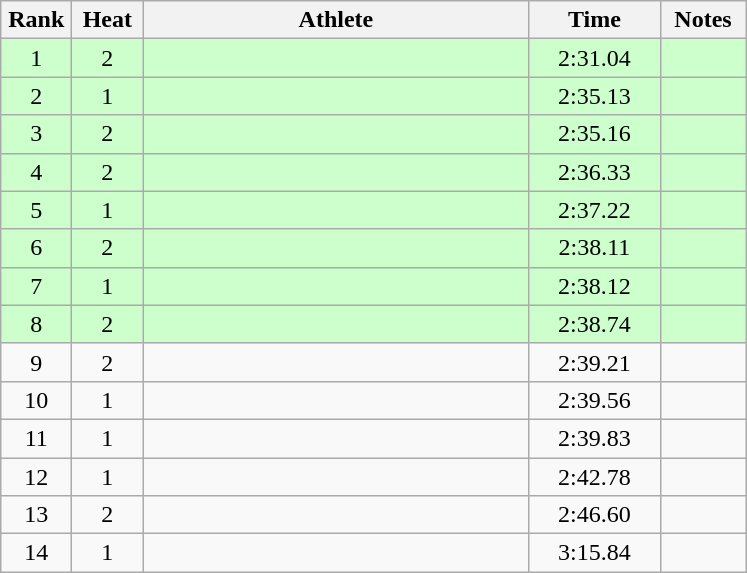<table class="wikitable" style="text-align:center">
<tr>
<th width=40>Rank</th>
<th width=40>Heat</th>
<th width=250>Athlete</th>
<th width=80>Time</th>
<th width=50>Notes</th>
</tr>
<tr bgcolor="ccffcc">
<td>1</td>
<td>2</td>
<td align=left></td>
<td>2:31.04</td>
<td></td>
</tr>
<tr bgcolor="ccffcc">
<td>2</td>
<td>1</td>
<td align=left></td>
<td>2:35.13</td>
<td></td>
</tr>
<tr bgcolor="ccffcc">
<td>3</td>
<td>2</td>
<td align=left></td>
<td>2:35.16</td>
<td></td>
</tr>
<tr bgcolor="ccffcc">
<td>4</td>
<td>2</td>
<td align=left></td>
<td>2:36.33</td>
<td></td>
</tr>
<tr bgcolor="ccffcc">
<td>5</td>
<td>1</td>
<td align=left></td>
<td>2:37.22</td>
<td></td>
</tr>
<tr bgcolor="ccffcc">
<td>6</td>
<td>2</td>
<td align=left></td>
<td>2:38.11</td>
<td></td>
</tr>
<tr bgcolor="ccffcc">
<td>7</td>
<td>1</td>
<td align=left></td>
<td>2:38.12</td>
<td></td>
</tr>
<tr bgcolor="ccffcc">
<td>8</td>
<td>2</td>
<td align=left></td>
<td>2:38.74</td>
<td></td>
</tr>
<tr>
<td>9</td>
<td>2</td>
<td align=left></td>
<td>2:39.21</td>
<td></td>
</tr>
<tr>
<td>10</td>
<td>1</td>
<td align=left></td>
<td>2:39.56</td>
<td></td>
</tr>
<tr>
<td>11</td>
<td>1</td>
<td align=left></td>
<td>2:39.83</td>
<td></td>
</tr>
<tr>
<td>12</td>
<td>1</td>
<td align=left></td>
<td>2:42.78</td>
<td></td>
</tr>
<tr>
<td>13</td>
<td>2</td>
<td align=left></td>
<td>2:46.60</td>
<td></td>
</tr>
<tr>
<td>14</td>
<td>1</td>
<td align=left></td>
<td>3:15.84</td>
<td></td>
</tr>
</table>
